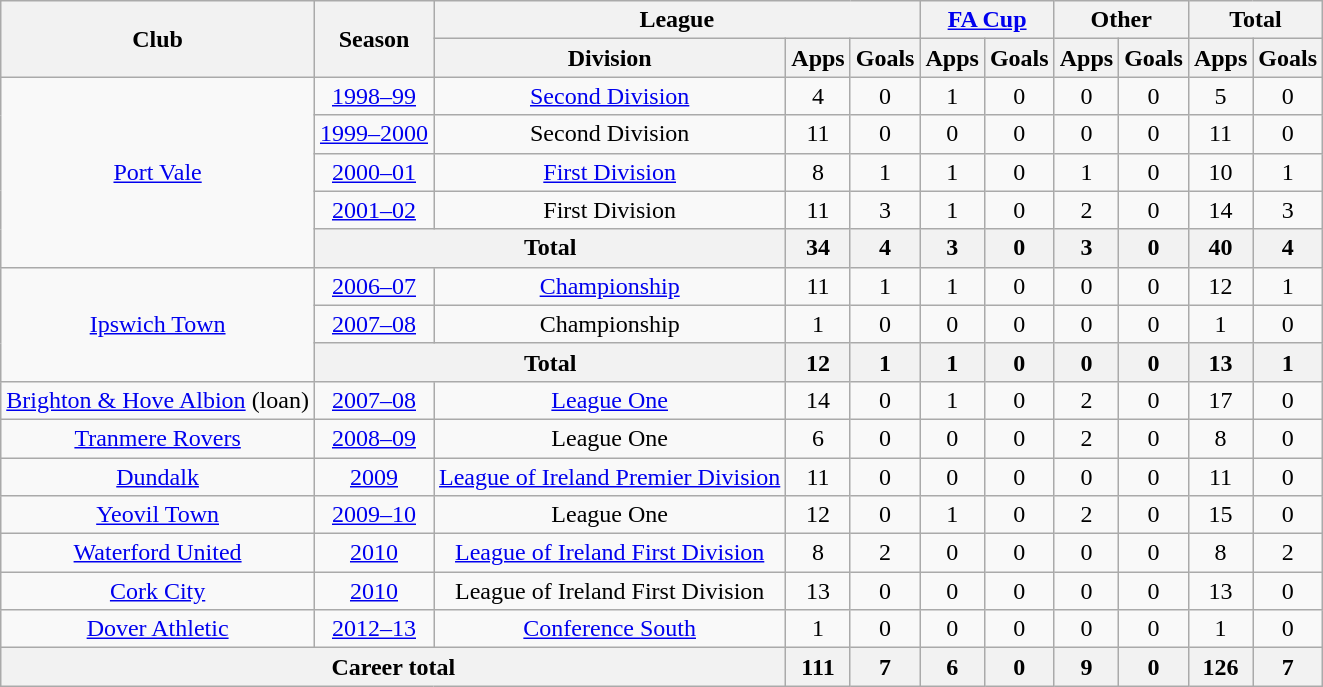<table class="wikitable" style="text-align:center">
<tr>
<th rowspan="2">Club</th>
<th rowspan="2">Season</th>
<th colspan="3">League</th>
<th colspan="2"><a href='#'>FA Cup</a></th>
<th colspan="2">Other</th>
<th colspan="2">Total</th>
</tr>
<tr>
<th>Division</th>
<th>Apps</th>
<th>Goals</th>
<th>Apps</th>
<th>Goals</th>
<th>Apps</th>
<th>Goals</th>
<th>Apps</th>
<th>Goals</th>
</tr>
<tr>
<td rowspan="5"><a href='#'>Port Vale</a></td>
<td><a href='#'>1998–99</a></td>
<td><a href='#'>Second Division</a></td>
<td>4</td>
<td>0</td>
<td>1</td>
<td>0</td>
<td>0</td>
<td>0</td>
<td>5</td>
<td>0</td>
</tr>
<tr>
<td><a href='#'>1999–2000</a></td>
<td>Second Division</td>
<td>11</td>
<td>0</td>
<td>0</td>
<td>0</td>
<td>0</td>
<td>0</td>
<td>11</td>
<td>0</td>
</tr>
<tr>
<td><a href='#'>2000–01</a></td>
<td><a href='#'>First Division</a></td>
<td>8</td>
<td>1</td>
<td>1</td>
<td>0</td>
<td>1</td>
<td>0</td>
<td>10</td>
<td>1</td>
</tr>
<tr>
<td><a href='#'>2001–02</a></td>
<td>First Division</td>
<td>11</td>
<td>3</td>
<td>1</td>
<td>0</td>
<td>2</td>
<td>0</td>
<td>14</td>
<td>3</td>
</tr>
<tr>
<th colspan="2">Total</th>
<th>34</th>
<th>4</th>
<th>3</th>
<th>0</th>
<th>3</th>
<th>0</th>
<th>40</th>
<th>4</th>
</tr>
<tr>
<td rowspan="3"><a href='#'>Ipswich Town</a></td>
<td><a href='#'>2006–07</a></td>
<td><a href='#'>Championship</a></td>
<td>11</td>
<td>1</td>
<td>1</td>
<td>0</td>
<td>0</td>
<td>0</td>
<td>12</td>
<td>1</td>
</tr>
<tr>
<td><a href='#'>2007–08</a></td>
<td>Championship</td>
<td>1</td>
<td>0</td>
<td>0</td>
<td>0</td>
<td>0</td>
<td>0</td>
<td>1</td>
<td>0</td>
</tr>
<tr>
<th colspan="2">Total</th>
<th>12</th>
<th>1</th>
<th>1</th>
<th>0</th>
<th>0</th>
<th>0</th>
<th>13</th>
<th>1</th>
</tr>
<tr>
<td><a href='#'>Brighton & Hove Albion</a> (loan)</td>
<td><a href='#'>2007–08</a></td>
<td><a href='#'>League One</a></td>
<td>14</td>
<td>0</td>
<td>1</td>
<td>0</td>
<td>2</td>
<td>0</td>
<td>17</td>
<td>0</td>
</tr>
<tr>
<td><a href='#'>Tranmere Rovers</a></td>
<td><a href='#'>2008–09</a></td>
<td>League One</td>
<td>6</td>
<td>0</td>
<td>0</td>
<td>0</td>
<td>2</td>
<td>0</td>
<td>8</td>
<td>0</td>
</tr>
<tr>
<td><a href='#'>Dundalk</a></td>
<td><a href='#'>2009</a></td>
<td><a href='#'>League of Ireland Premier Division</a></td>
<td>11</td>
<td>0</td>
<td>0</td>
<td>0</td>
<td>0</td>
<td>0</td>
<td>11</td>
<td>0</td>
</tr>
<tr>
<td><a href='#'>Yeovil Town</a></td>
<td><a href='#'>2009–10</a></td>
<td>League One</td>
<td>12</td>
<td>0</td>
<td>1</td>
<td>0</td>
<td>2</td>
<td>0</td>
<td>15</td>
<td>0</td>
</tr>
<tr>
<td><a href='#'>Waterford United</a></td>
<td><a href='#'>2010</a></td>
<td><a href='#'>League of Ireland First Division</a></td>
<td>8</td>
<td>2</td>
<td>0</td>
<td>0</td>
<td>0</td>
<td>0</td>
<td>8</td>
<td>2</td>
</tr>
<tr>
<td><a href='#'>Cork City</a></td>
<td><a href='#'>2010</a></td>
<td>League of Ireland First Division</td>
<td>13</td>
<td>0</td>
<td>0</td>
<td>0</td>
<td>0</td>
<td>0</td>
<td>13</td>
<td>0</td>
</tr>
<tr>
<td><a href='#'>Dover Athletic</a></td>
<td><a href='#'>2012–13</a></td>
<td><a href='#'>Conference South</a></td>
<td>1</td>
<td>0</td>
<td>0</td>
<td>0</td>
<td>0</td>
<td>0</td>
<td>1</td>
<td>0</td>
</tr>
<tr>
<th colspan="3">Career total</th>
<th>111</th>
<th>7</th>
<th>6</th>
<th>0</th>
<th>9</th>
<th>0</th>
<th>126</th>
<th>7</th>
</tr>
</table>
